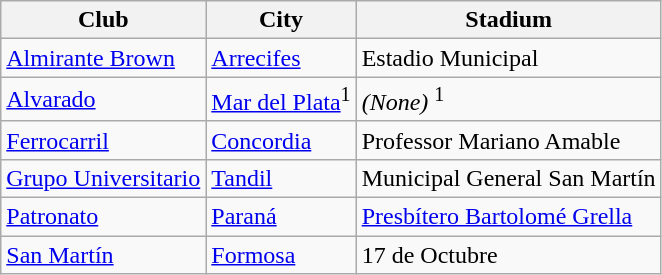<table class="wikitable sortable">
<tr>
<th>Club</th>
<th>City</th>
<th>Stadium</th>
</tr>
<tr>
<td> <a href='#'>Almirante Brown</a></td>
<td><a href='#'>Arrecifes</a></td>
<td>Estadio Municipal</td>
</tr>
<tr>
<td> <a href='#'>Alvarado</a></td>
<td><a href='#'>Mar del Plata</a><sup>1</sup></td>
<td><em>(None)</em> <sup>1</sup></td>
</tr>
<tr>
<td> <a href='#'>Ferrocarril</a></td>
<td><a href='#'>Concordia</a></td>
<td>Professor Mariano Amable</td>
</tr>
<tr>
<td> <a href='#'>Grupo Universitario</a></td>
<td><a href='#'>Tandil</a></td>
<td>Municipal General San Martín</td>
</tr>
<tr>
<td> <a href='#'>Patronato</a></td>
<td><a href='#'>Paraná</a></td>
<td><a href='#'>Presbítero Bartolomé Grella</a></td>
</tr>
<tr>
<td> <a href='#'>San Martín</a></td>
<td><a href='#'>Formosa</a></td>
<td>17 de Octubre</td>
</tr>
</table>
